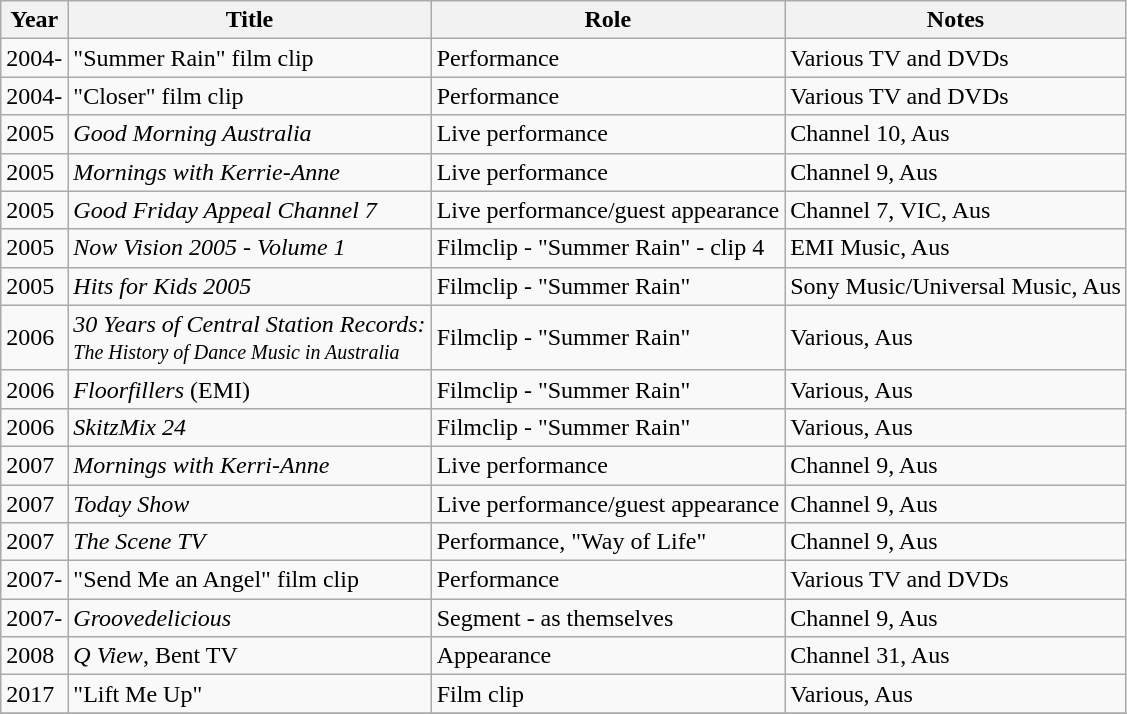<table class="wikitable sortable">
<tr>
<th>Year</th>
<th>Title</th>
<th>Role</th>
<th class="unsortable">Notes</th>
</tr>
<tr>
<td>2004-</td>
<td>"Summer Rain" film clip</td>
<td>Performance</td>
<td>Various TV and DVDs</td>
</tr>
<tr>
<td>2004-</td>
<td>"Closer" film clip</td>
<td>Performance</td>
<td>Various TV and DVDs</td>
</tr>
<tr>
<td>2005</td>
<td><em>Good Morning Australia</em></td>
<td>Live performance</td>
<td>Channel 10, Aus</td>
</tr>
<tr>
<td>2005</td>
<td><em>Mornings with Kerrie-Anne</em></td>
<td>Live performance</td>
<td>Channel 9, Aus</td>
</tr>
<tr>
<td>2005</td>
<td><em>Good Friday Appeal Channel 7</em></td>
<td>Live performance/guest appearance</td>
<td>Channel 7, VIC, Aus</td>
</tr>
<tr>
<td>2005</td>
<td><em>Now Vision 2005 - Volume 1</em></td>
<td>Filmclip - "Summer Rain" - clip 4</td>
<td>EMI Music, Aus</td>
</tr>
<tr>
<td>2005</td>
<td><em>Hits for Kids 2005</em></td>
<td>Filmclip - "Summer Rain"</td>
<td>Sony Music/Universal Music, Aus</td>
</tr>
<tr>
<td>2006</td>
<td><em>30 Years of Central Station Records:<br><small>The History of Dance Music in Australia</small></em></td>
<td>Filmclip - "Summer Rain"</td>
<td>Various, Aus</td>
</tr>
<tr>
<td>2006</td>
<td><em> Floorfillers</em> (EMI)</td>
<td>Filmclip - "Summer Rain"</td>
<td>Various, Aus</td>
</tr>
<tr>
<td>2006</td>
<td><em> SkitzMix 24</em></td>
<td>Filmclip - "Summer Rain"</td>
<td>Various, Aus</td>
</tr>
<tr>
<td>2007</td>
<td><em>Mornings with Kerri-Anne</em></td>
<td>Live performance</td>
<td>Channel 9, Aus</td>
</tr>
<tr>
<td>2007</td>
<td><em>Today Show</em></td>
<td>Live performance/guest appearance</td>
<td>Channel 9, Aus</td>
</tr>
<tr>
<td>2007</td>
<td><em>The Scene TV</em></td>
<td>Performance, "Way of Life"</td>
<td>Channel 9, Aus</td>
</tr>
<tr>
<td>2007-</td>
<td>"Send Me an Angel" film clip</td>
<td>Performance</td>
<td>Various TV and DVDs</td>
</tr>
<tr>
<td>2007-</td>
<td><em>Groovedelicious</em></td>
<td>Segment - as themselves</td>
<td>Channel 9, Aus</td>
</tr>
<tr>
<td>2008</td>
<td><em>Q View</em>, Bent TV</td>
<td>Appearance</td>
<td>Channel 31, Aus</td>
</tr>
<tr>
<td>2017</td>
<td>"Lift Me Up"</td>
<td>Film clip</td>
<td>Various, Aus</td>
</tr>
<tr>
</tr>
</table>
